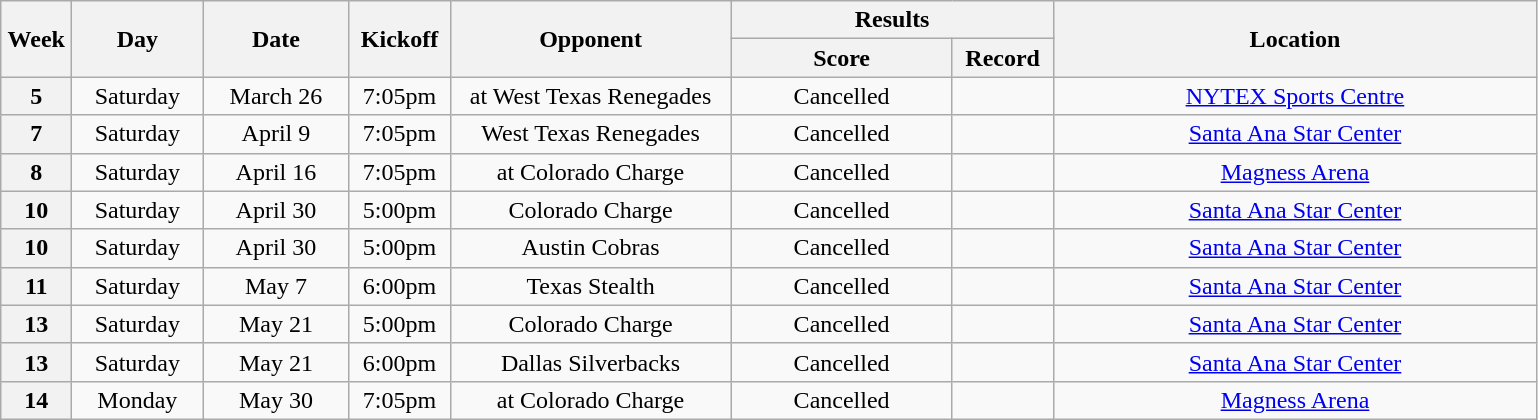<table class="wikitable">
<tr>
<th rowspan="2" width="40">Week</th>
<th rowspan="2" width="80">Day</th>
<th rowspan="2" width="90">Date</th>
<th rowspan="2" width="60">Kickoff</th>
<th rowspan="2" width="180">Opponent</th>
<th colspan="2" width="200">Results</th>
<th rowspan="2" width="315">Location</th>
</tr>
<tr>
<th width="140">Score</th>
<th width="60">Record</th>
</tr>
<tr align="center" >
<th>5</th>
<td>Saturday</td>
<td>March 26</td>
<td>7:05pm</td>
<td>at West Texas Renegades</td>
<td>Cancelled</td>
<td></td>
<td><a href='#'>NYTEX Sports Centre</a></td>
</tr>
<tr align="center" >
<th>7</th>
<td>Saturday</td>
<td>April 9</td>
<td>7:05pm</td>
<td>West Texas Renegades</td>
<td>Cancelled</td>
<td></td>
<td><a href='#'>Santa Ana Star Center</a></td>
</tr>
<tr align="center" >
<th>8</th>
<td>Saturday</td>
<td>April 16</td>
<td>7:05pm</td>
<td>at Colorado Charge</td>
<td>Cancelled</td>
<td></td>
<td><a href='#'>Magness Arena</a></td>
</tr>
<tr align="center" >
<th>10</th>
<td>Saturday</td>
<td>April 30</td>
<td>5:00pm</td>
<td>Colorado Charge</td>
<td>Cancelled</td>
<td></td>
<td><a href='#'>Santa Ana Star Center</a></td>
</tr>
<tr align="center" >
<th>10</th>
<td>Saturday</td>
<td>April 30</td>
<td>5:00pm</td>
<td>Austin Cobras</td>
<td>Cancelled</td>
<td></td>
<td><a href='#'>Santa Ana Star Center</a></td>
</tr>
<tr align="center" >
<th>11</th>
<td>Saturday</td>
<td>May 7</td>
<td>6:00pm</td>
<td>Texas Stealth</td>
<td>Cancelled</td>
<td></td>
<td><a href='#'>Santa Ana Star Center</a></td>
</tr>
<tr align="center" >
<th>13</th>
<td>Saturday</td>
<td>May 21</td>
<td>5:00pm</td>
<td>Colorado Charge</td>
<td>Cancelled</td>
<td></td>
<td><a href='#'>Santa Ana Star Center</a></td>
</tr>
<tr align="center" >
<th>13</th>
<td>Saturday</td>
<td>May 21</td>
<td>6:00pm</td>
<td>Dallas Silverbacks</td>
<td>Cancelled</td>
<td></td>
<td><a href='#'>Santa Ana Star Center</a></td>
</tr>
<tr align="center" >
<th>14</th>
<td>Monday</td>
<td>May 30</td>
<td>7:05pm</td>
<td>at Colorado Charge</td>
<td>Cancelled</td>
<td></td>
<td><a href='#'>Magness Arena</a></td>
</tr>
</table>
